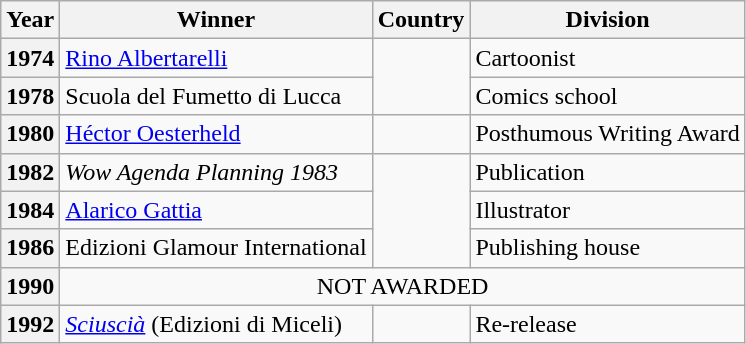<table class="wikitable sortable">
<tr>
<th>Year</th>
<th>Winner</th>
<th>Country</th>
<th>Division</th>
</tr>
<tr>
<th>1974</th>
<td><a href='#'>Rino Albertarelli</a></td>
<td rowspan=2></td>
<td>Cartoonist</td>
</tr>
<tr>
<th>1978</th>
<td>Scuola del Fumetto di Lucca</td>
<td>Comics school</td>
</tr>
<tr>
<th>1980</th>
<td><a href='#'>Héctor Oesterheld</a></td>
<td></td>
<td>Posthumous Writing Award</td>
</tr>
<tr>
<th>1982</th>
<td><em>Wow Agenda Planning 1983</em></td>
<td rowspan=3></td>
<td>Publication</td>
</tr>
<tr>
<th>1984</th>
<td><a href='#'>Alarico Gattia</a></td>
<td>Illustrator</td>
</tr>
<tr>
<th>1986</th>
<td>Edizioni Glamour International</td>
<td>Publishing house</td>
</tr>
<tr>
<th>1990</th>
<td colspan = 3 align=center>NOT AWARDED</td>
</tr>
<tr>
<th>1992</th>
<td><em><a href='#'>Sciuscià</a></em> (Edizioni di Miceli)</td>
<td></td>
<td>Re-release</td>
</tr>
</table>
